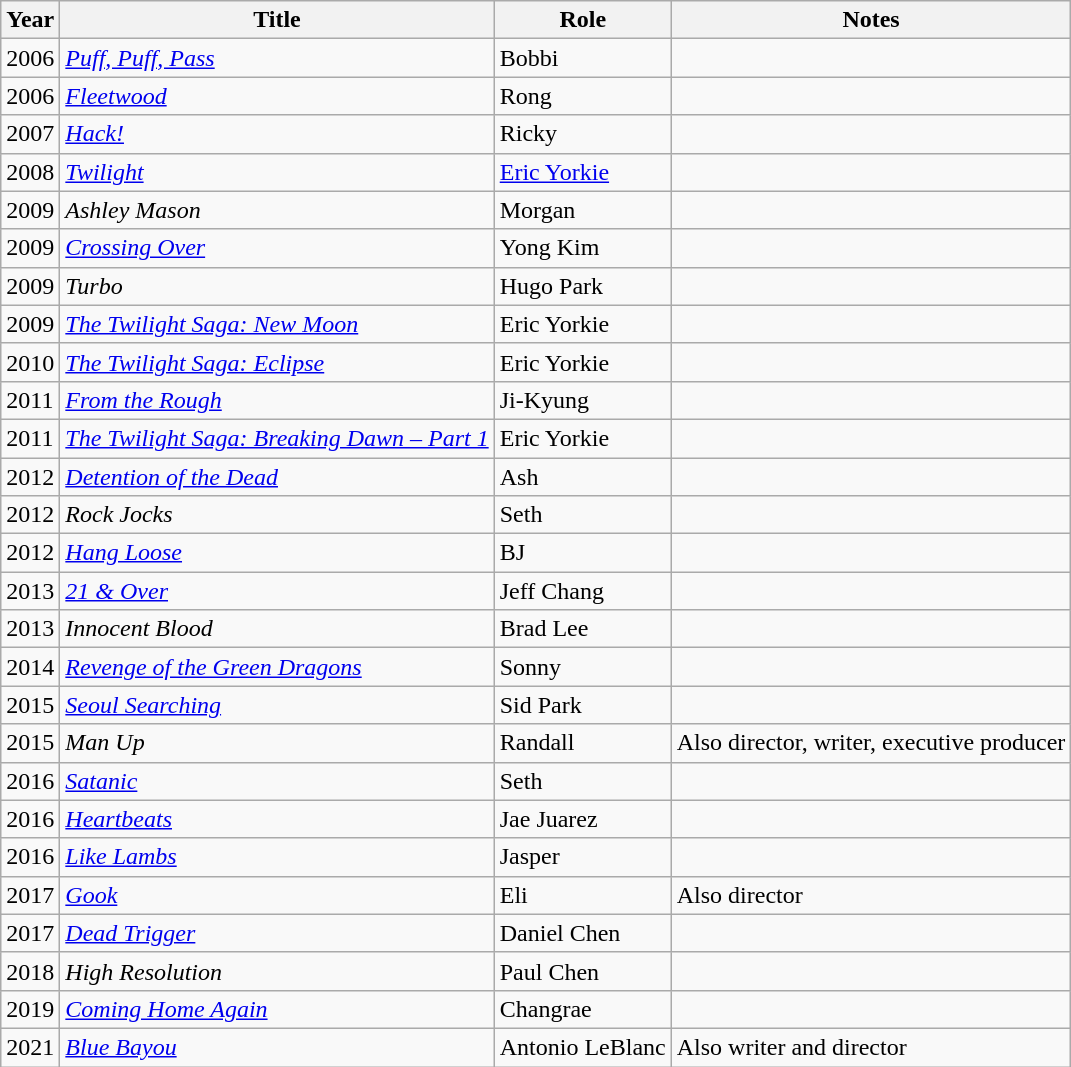<table class="wikitable sortable">
<tr>
<th>Year</th>
<th>Title</th>
<th>Role</th>
<th class="unsortable">Notes</th>
</tr>
<tr>
<td>2006</td>
<td><em><a href='#'>Puff, Puff, Pass</a></em></td>
<td>Bobbi</td>
<td></td>
</tr>
<tr>
<td>2006</td>
<td><em><a href='#'>Fleetwood</a></em></td>
<td>Rong</td>
<td></td>
</tr>
<tr>
<td>2007</td>
<td><em><a href='#'>Hack!</a></em></td>
<td>Ricky</td>
<td></td>
</tr>
<tr>
<td>2008</td>
<td><em><a href='#'>Twilight</a></em></td>
<td><a href='#'>Eric Yorkie</a></td>
<td></td>
</tr>
<tr>
<td>2009</td>
<td><em>Ashley Mason</em></td>
<td>Morgan</td>
<td></td>
</tr>
<tr>
<td>2009</td>
<td><em><a href='#'>Crossing Over</a></em></td>
<td>Yong Kim</td>
<td></td>
</tr>
<tr>
<td>2009</td>
<td><em>Turbo</em></td>
<td>Hugo Park</td>
<td></td>
</tr>
<tr>
<td>2009</td>
<td><em><a href='#'>The Twilight Saga: New Moon</a></em></td>
<td>Eric Yorkie</td>
<td></td>
</tr>
<tr>
<td>2010</td>
<td><em><a href='#'>The Twilight Saga: Eclipse</a></em></td>
<td>Eric Yorkie</td>
<td></td>
</tr>
<tr>
<td>2011</td>
<td><em><a href='#'>From the Rough</a></em></td>
<td>Ji-Kyung</td>
<td></td>
</tr>
<tr>
<td>2011</td>
<td><em><a href='#'>The Twilight Saga: Breaking Dawn – Part 1</a></em></td>
<td>Eric Yorkie</td>
<td></td>
</tr>
<tr>
<td>2012</td>
<td><em><a href='#'>Detention of the Dead</a></em></td>
<td>Ash</td>
<td></td>
</tr>
<tr>
<td>2012</td>
<td><em>Rock Jocks</em></td>
<td>Seth</td>
<td></td>
</tr>
<tr>
<td>2012</td>
<td><em><a href='#'>Hang Loose</a></em></td>
<td>BJ</td>
<td></td>
</tr>
<tr>
<td>2013</td>
<td><em><a href='#'>21 & Over</a></em></td>
<td>Jeff Chang</td>
<td></td>
</tr>
<tr>
<td>2013</td>
<td><em>Innocent Blood</em></td>
<td>Brad Lee</td>
<td></td>
</tr>
<tr>
<td>2014</td>
<td><em><a href='#'>Revenge of the Green Dragons</a></em></td>
<td>Sonny</td>
<td></td>
</tr>
<tr>
<td>2015</td>
<td><em><a href='#'>Seoul Searching</a></em></td>
<td>Sid Park</td>
<td></td>
</tr>
<tr>
<td>2015</td>
<td><em>Man Up</em></td>
<td>Randall</td>
<td>Also director, writer, executive producer</td>
</tr>
<tr>
<td>2016</td>
<td><em><a href='#'>Satanic</a></em></td>
<td>Seth</td>
<td></td>
</tr>
<tr>
<td>2016</td>
<td><em><a href='#'>Heartbeats</a></em></td>
<td>Jae Juarez</td>
<td></td>
</tr>
<tr>
<td>2016</td>
<td><em><a href='#'>Like Lambs</a></em></td>
<td>Jasper</td>
<td></td>
</tr>
<tr>
<td>2017</td>
<td><em><a href='#'>Gook</a></em></td>
<td>Eli</td>
<td>Also director</td>
</tr>
<tr>
<td>2017</td>
<td><em><a href='#'>Dead Trigger</a></em></td>
<td>Daniel Chen</td>
<td></td>
</tr>
<tr>
<td>2018</td>
<td><em>High Resolution</em></td>
<td>Paul Chen</td>
<td></td>
</tr>
<tr>
<td>2019</td>
<td><em><a href='#'>Coming Home Again</a></em></td>
<td>Changrae</td>
<td></td>
</tr>
<tr>
<td>2021</td>
<td><em><a href='#'>Blue Bayou</a></em></td>
<td>Antonio LeBlanc</td>
<td>Also writer and director</td>
</tr>
</table>
